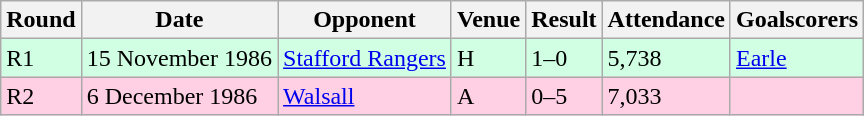<table class="wikitable">
<tr>
<th>Round</th>
<th>Date</th>
<th>Opponent</th>
<th>Venue</th>
<th>Result</th>
<th>Attendance</th>
<th>Goalscorers</th>
</tr>
<tr style="background-color: #d0ffe3;">
<td>R1</td>
<td>15 November 1986</td>
<td><a href='#'>Stafford Rangers</a></td>
<td>H</td>
<td>1–0</td>
<td>5,738</td>
<td><a href='#'>Earle</a></td>
</tr>
<tr style="background-color: #ffd0e3;">
<td>R2</td>
<td>6 December 1986</td>
<td><a href='#'>Walsall</a></td>
<td>A</td>
<td>0–5</td>
<td>7,033</td>
<td></td>
</tr>
</table>
